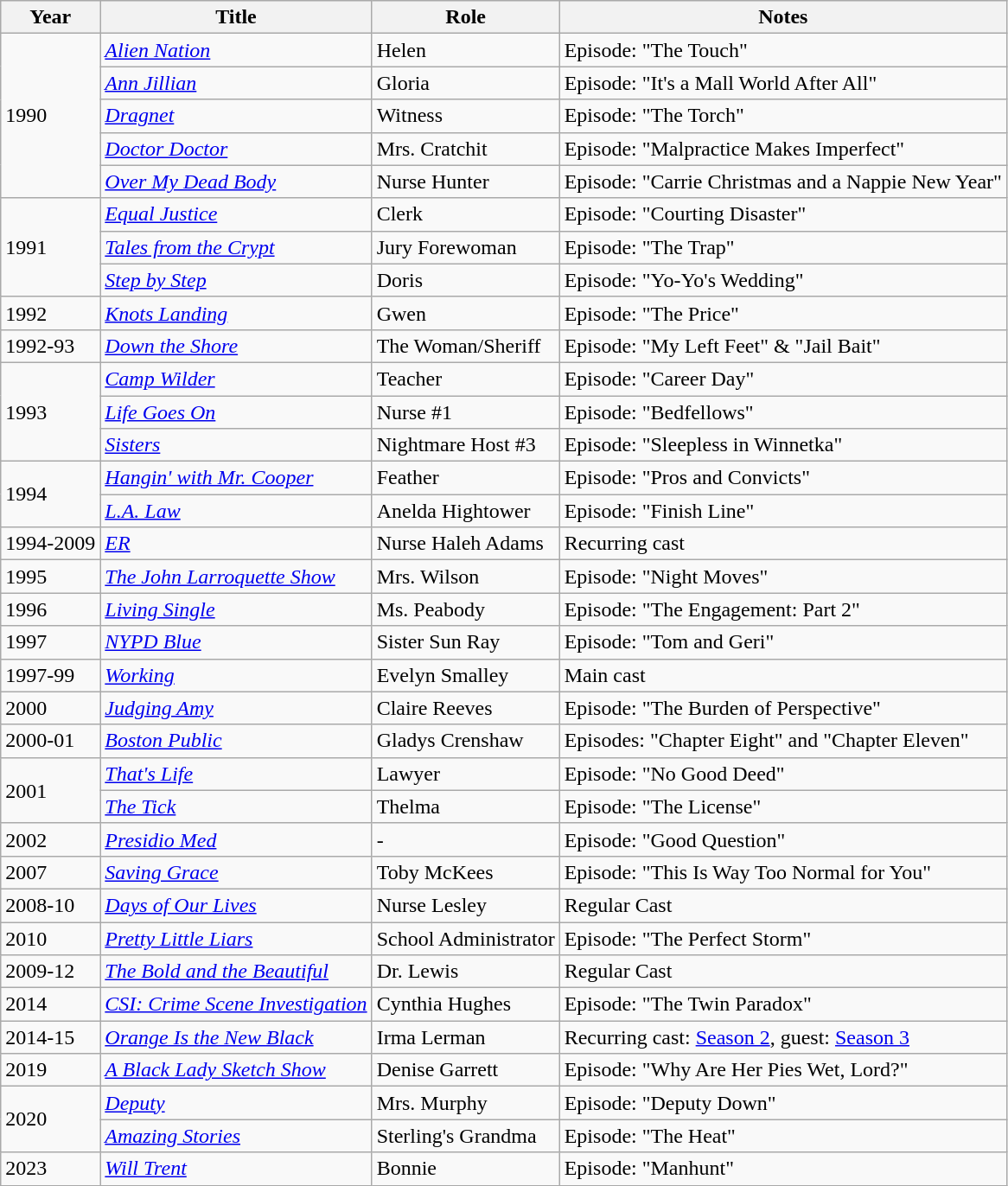<table class="wikitable plainrowheaders sortable" style="margin-right: 0;">
<tr>
<th scope="col">Year</th>
<th scope="col">Title</th>
<th scope="col">Role</th>
<th scope="col" class="unsortable">Notes</th>
</tr>
<tr>
<td rowspan=5>1990</td>
<td><em><a href='#'>Alien Nation</a></em></td>
<td>Helen</td>
<td>Episode: "The Touch"</td>
</tr>
<tr>
<td><em><a href='#'>Ann Jillian</a></em></td>
<td>Gloria</td>
<td>Episode: "It's a Mall World After All"</td>
</tr>
<tr>
<td><em><a href='#'>Dragnet</a></em></td>
<td>Witness</td>
<td>Episode: "The Torch"</td>
</tr>
<tr>
<td><em><a href='#'>Doctor Doctor</a></em></td>
<td>Mrs. Cratchit</td>
<td>Episode: "Malpractice Makes Imperfect"</td>
</tr>
<tr>
<td><em><a href='#'>Over My Dead Body</a></em></td>
<td>Nurse Hunter</td>
<td>Episode: "Carrie Christmas and a Nappie New Year"</td>
</tr>
<tr>
<td rowspan=3>1991</td>
<td><em><a href='#'>Equal Justice</a></em></td>
<td>Clerk</td>
<td>Episode: "Courting Disaster"</td>
</tr>
<tr>
<td><em><a href='#'>Tales from the Crypt</a></em></td>
<td>Jury Forewoman</td>
<td>Episode: "The Trap"</td>
</tr>
<tr>
<td><em><a href='#'>Step by Step</a></em></td>
<td>Doris</td>
<td>Episode: "Yo-Yo's Wedding"</td>
</tr>
<tr>
<td>1992</td>
<td><em><a href='#'>Knots Landing</a></em></td>
<td>Gwen</td>
<td>Episode: "The Price"</td>
</tr>
<tr>
<td>1992-93</td>
<td><em><a href='#'>Down the Shore</a></em></td>
<td>The Woman/Sheriff</td>
<td>Episode: "My Left Feet" & "Jail Bait"</td>
</tr>
<tr>
<td rowspan=3>1993</td>
<td><em><a href='#'>Camp Wilder</a></em></td>
<td>Teacher</td>
<td>Episode: "Career Day"</td>
</tr>
<tr>
<td><em><a href='#'>Life Goes On</a></em></td>
<td>Nurse #1</td>
<td>Episode: "Bedfellows"</td>
</tr>
<tr>
<td><em><a href='#'>Sisters</a></em></td>
<td>Nightmare Host #3</td>
<td>Episode: "Sleepless in Winnetka"</td>
</tr>
<tr>
<td rowspan=2>1994</td>
<td><em><a href='#'>Hangin' with Mr. Cooper</a></em></td>
<td>Feather</td>
<td>Episode: "Pros and Convicts"</td>
</tr>
<tr>
<td><em><a href='#'>L.A. Law</a></em></td>
<td>Anelda Hightower</td>
<td>Episode: "Finish Line"</td>
</tr>
<tr>
<td>1994-2009</td>
<td><em><a href='#'>ER</a></em></td>
<td>Nurse Haleh Adams</td>
<td>Recurring cast</td>
</tr>
<tr>
<td>1995</td>
<td><em><a href='#'>The John Larroquette Show</a></em></td>
<td>Mrs. Wilson</td>
<td>Episode: "Night Moves"</td>
</tr>
<tr>
<td>1996</td>
<td><em><a href='#'>Living Single</a></em></td>
<td>Ms. Peabody</td>
<td>Episode: "The Engagement: Part 2"</td>
</tr>
<tr>
<td>1997</td>
<td><em><a href='#'>NYPD Blue</a></em></td>
<td>Sister Sun Ray</td>
<td>Episode: "Tom and Geri"</td>
</tr>
<tr>
<td>1997-99</td>
<td><em><a href='#'>Working</a></em></td>
<td>Evelyn Smalley</td>
<td>Main cast</td>
</tr>
<tr>
<td>2000</td>
<td><em><a href='#'>Judging Amy</a></em></td>
<td>Claire Reeves</td>
<td>Episode: "The Burden of Perspective"</td>
</tr>
<tr>
<td>2000-01</td>
<td><em><a href='#'>Boston Public</a></em></td>
<td>Gladys Crenshaw</td>
<td>Episodes: "Chapter Eight" and "Chapter Eleven"</td>
</tr>
<tr>
<td rowspan=2>2001</td>
<td><em><a href='#'>That's Life</a></em></td>
<td>Lawyer</td>
<td>Episode: "No Good Deed"</td>
</tr>
<tr>
<td><em><a href='#'>The Tick</a></em></td>
<td>Thelma</td>
<td>Episode: "The License"</td>
</tr>
<tr>
<td>2002</td>
<td><em><a href='#'>Presidio Med</a></em></td>
<td>-</td>
<td>Episode: "Good Question"</td>
</tr>
<tr>
<td>2007</td>
<td><em><a href='#'>Saving Grace</a></em></td>
<td>Toby McKees</td>
<td>Episode: "This Is Way Too Normal for You"</td>
</tr>
<tr>
<td>2008-10</td>
<td><em><a href='#'>Days of Our Lives</a></em></td>
<td>Nurse Lesley</td>
<td>Regular Cast</td>
</tr>
<tr>
<td>2010</td>
<td><em><a href='#'>Pretty Little Liars</a></em></td>
<td>School Administrator</td>
<td>Episode: "The Perfect Storm"</td>
</tr>
<tr>
<td>2009-12</td>
<td><em><a href='#'>The Bold and the Beautiful</a></em></td>
<td>Dr. Lewis</td>
<td>Regular Cast</td>
</tr>
<tr>
<td>2014</td>
<td><em><a href='#'>CSI: Crime Scene Investigation</a></em></td>
<td>Cynthia Hughes</td>
<td>Episode: "The Twin Paradox"</td>
</tr>
<tr>
<td>2014-15</td>
<td><em><a href='#'>Orange Is the New Black</a></em></td>
<td>Irma Lerman</td>
<td>Recurring cast: <a href='#'>Season 2</a>, guest: <a href='#'>Season 3</a></td>
</tr>
<tr>
<td>2019</td>
<td><em><a href='#'>A Black Lady Sketch Show</a></em></td>
<td>Denise Garrett</td>
<td>Episode: "Why Are Her Pies Wet, Lord?"</td>
</tr>
<tr>
<td rowspan=2>2020</td>
<td><em><a href='#'>Deputy</a></em></td>
<td>Mrs. Murphy</td>
<td>Episode: "Deputy Down"</td>
</tr>
<tr>
<td><em><a href='#'>Amazing Stories</a></em></td>
<td>Sterling's Grandma</td>
<td>Episode: "The Heat"</td>
</tr>
<tr>
<td>2023</td>
<td><em><a href='#'>Will Trent</a></em></td>
<td>Bonnie</td>
<td>Episode: "Manhunt"</td>
</tr>
</table>
